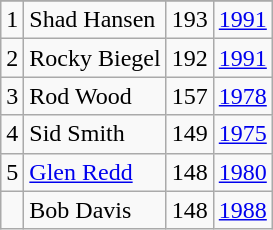<table class="wikitable">
<tr>
</tr>
<tr>
<td>1</td>
<td>Shad Hansen</td>
<td>193</td>
<td><a href='#'>1991</a></td>
</tr>
<tr>
<td>2</td>
<td>Rocky Biegel</td>
<td>192</td>
<td><a href='#'>1991</a></td>
</tr>
<tr>
<td>3</td>
<td>Rod Wood</td>
<td>157</td>
<td><a href='#'>1978</a></td>
</tr>
<tr>
<td>4</td>
<td>Sid Smith</td>
<td>149</td>
<td><a href='#'>1975</a></td>
</tr>
<tr>
<td>5</td>
<td><a href='#'>Glen Redd</a></td>
<td>148</td>
<td><a href='#'>1980</a></td>
</tr>
<tr>
<td></td>
<td>Bob Davis</td>
<td>148</td>
<td><a href='#'>1988</a></td>
</tr>
</table>
